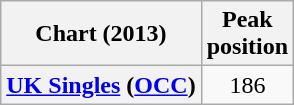<table class="wikitable plainrowheaders" style="text-align:center">
<tr>
<th>Chart (2013)</th>
<th>Peak<br>position</th>
</tr>
<tr>
<th scope="row"><a href='#'>UK Singles</a> (<a href='#'>OCC</a>)</th>
<td>186</td>
</tr>
</table>
